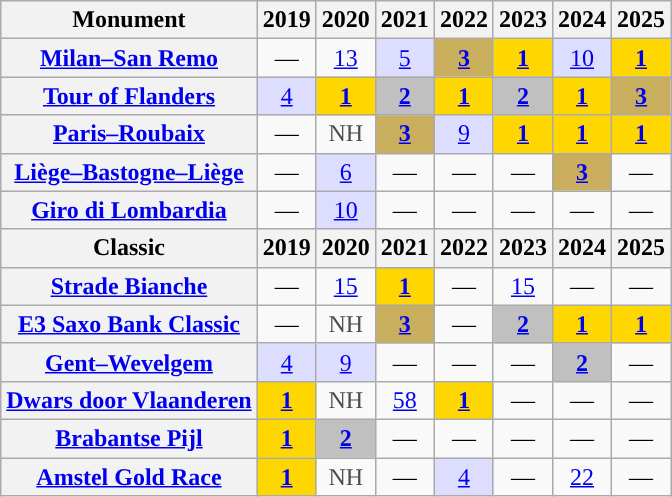<table class="wikitable plainrowheaders">
<tr>
<th>Monument</th>
<th scope="col">2019</th>
<th scope="col">2020</th>
<th scope="col">2021</th>
<th scope="col">2022</th>
<th scope="col">2023</th>
<th scope="col">2024</th>
<th scope="col">2025</th>
</tr>
<tr style="text-align:center;">
<th scope="row"><a href='#'>Milan–San Remo</a></th>
<td>—</td>
<td><a href='#'>13</a></td>
<td style="background:#ddf;"><a href='#'>5</a></td>
<td style="background:#C9AE5D;"><a href='#'><strong>3</strong></a></td>
<td style="background:gold;"><a href='#'><strong>1</strong></a></td>
<td style="background:#ddf;"><a href='#'>10</a></td>
<td style="background:gold;"><a href='#'><strong>1</strong></a></td>
</tr>
<tr style="text-align:center;">
<th scope="row"><a href='#'>Tour of Flanders</a></th>
<td style="background:#ddf;"><a href='#'>4</a></td>
<td style="background:gold;"><a href='#'><strong>1</strong></a></td>
<td style="background:silver;"><a href='#'><strong>2</strong></a></td>
<td style="background:gold;"><a href='#'><strong>1</strong></a></td>
<td style="background:silver;"><a href='#'><strong>2</strong></a></td>
<td style="background:gold;"><a href='#'><strong>1</strong></a></td>
<td style="background:#C9AE5D;"><a href='#'><strong>3</strong></a></td>
</tr>
<tr style="text-align:center;">
<th scope="row"><a href='#'>Paris–Roubaix</a></th>
<td>—</td>
<td style="color:#4d4d4d;">NH</td>
<td style="background:#C9AE5D;"><a href='#'><strong>3</strong></a></td>
<td style="background:#ddf;"><a href='#'>9</a></td>
<td style="background:gold;"><a href='#'><strong>1</strong></a></td>
<td style="background:gold;"><a href='#'><strong>1</strong></a></td>
<td style="background:gold;"><a href='#'><strong>1</strong></a></td>
</tr>
<tr style="text-align:center;">
<th scope="row"><a href='#'>Liège–Bastogne–Liège</a></th>
<td>—</td>
<td style="background:#ddf;"><a href='#'>6</a></td>
<td>—</td>
<td>—</td>
<td>—</td>
<td style="background:#C9AE5D;"><a href='#'><strong>3</strong></a></td>
<td>—</td>
</tr>
<tr style="text-align:center;">
<th scope="row"><a href='#'>Giro di Lombardia</a></th>
<td>—</td>
<td style="background:#ddf;"><a href='#'>10</a></td>
<td>—</td>
<td>—</td>
<td>—</td>
<td>—</td>
<td>—</td>
</tr>
<tr>
<th>Classic</th>
<th scope="col">2019</th>
<th scope="col">2020</th>
<th scope="col">2021</th>
<th scope="col">2022</th>
<th scope="col">2023</th>
<th scope="col">2024</th>
<th scope="col">2025</th>
</tr>
<tr style="text-align:center;">
<th scope="row"><a href='#'>Strade Bianche</a></th>
<td>—</td>
<td><a href='#'>15</a></td>
<td style="background:gold"><a href='#'><strong>1</strong></a></td>
<td>—</td>
<td><a href='#'>15</a></td>
<td>—</td>
<td>—</td>
</tr>
<tr style="text-align:center;">
<th scope="row"><a href='#'>E3 Saxo Bank Classic</a></th>
<td>—</td>
<td style="color:#4d4d4d;">NH</td>
<td style="background:#C9AE5D;"><a href='#'><strong>3</strong></a></td>
<td>—</td>
<td style="background:silver"><a href='#'><strong>2</strong></a></td>
<td style="background:gold"><a href='#'><strong>1</strong></a></td>
<td style="background:gold"><a href='#'><strong>1</strong></a></td>
</tr>
<tr style="text-align:center;">
<th scope="row"><a href='#'>Gent–Wevelgem</a></th>
<td style="background:#ddf;"><a href='#'>4</a></td>
<td style="background:#ddf;"><a href='#'>9</a></td>
<td>—</td>
<td>—</td>
<td>—</td>
<td style="background:silver"><a href='#'><strong>2</strong></a></td>
<td>—</td>
</tr>
<tr style="text-align:center;">
<th scope="row"><a href='#'>Dwars door Vlaanderen</a></th>
<td style="background:gold"><a href='#'><strong>1</strong></a></td>
<td style="color:#4d4d4d;">NH</td>
<td><a href='#'>58</a></td>
<td style="background:gold"><a href='#'><strong>1</strong></a></td>
<td>—</td>
<td>—</td>
<td>—</td>
</tr>
<tr style="text-align:center;">
<th scope="row"><a href='#'>Brabantse Pijl</a></th>
<td style="background:gold"><a href='#'><strong>1</strong></a></td>
<td style="background:#c0c0c0;"><a href='#'><strong>2</strong></a></td>
<td>—</td>
<td>—</td>
<td>—</td>
<td>—</td>
<td>—</td>
</tr>
<tr style="text-align:center;">
<th scope="row"><a href='#'>Amstel Gold Race</a></th>
<td style="background:gold"><a href='#'><strong>1</strong></a></td>
<td style="color:#4d4d4d;">NH</td>
<td>—</td>
<td style="background:#ddf;"><a href='#'>4</a></td>
<td>—</td>
<td><a href='#'>22</a></td>
<td>—</td>
</tr>
</table>
